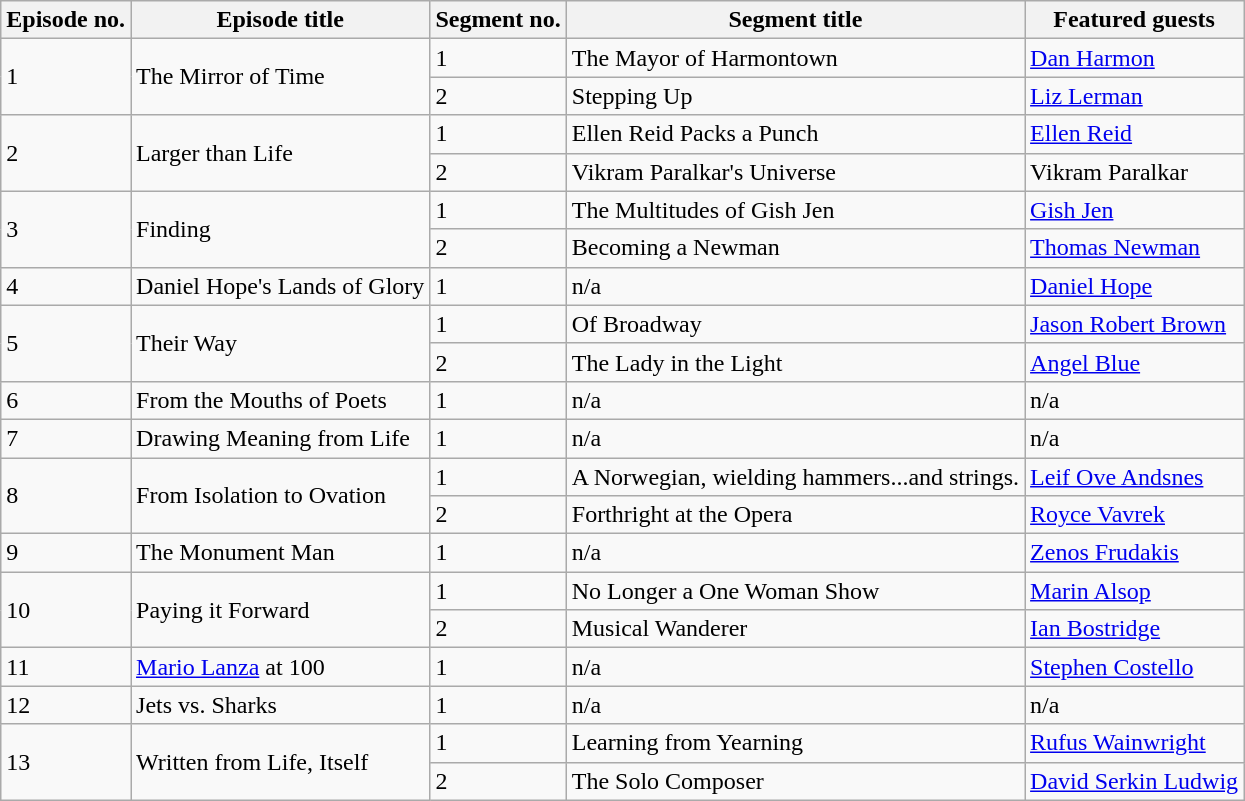<table class="wikitable sortable">
<tr>
<th>Episode no.</th>
<th>Episode title</th>
<th>Segment no.</th>
<th>Segment title</th>
<th>Featured guests</th>
</tr>
<tr>
<td rowspan="2">1</td>
<td rowspan="2">The Mirror of Time</td>
<td>1</td>
<td>The Mayor of Harmontown</td>
<td><a href='#'>Dan Harmon</a></td>
</tr>
<tr>
<td>2</td>
<td>Stepping Up</td>
<td><a href='#'>Liz Lerman</a></td>
</tr>
<tr>
<td rowspan="2">2</td>
<td rowspan="2">Larger than Life</td>
<td>1</td>
<td>Ellen Reid Packs a Punch</td>
<td><a href='#'>Ellen Reid</a></td>
</tr>
<tr>
<td>2</td>
<td>Vikram Paralkar's Universe</td>
<td>Vikram Paralkar</td>
</tr>
<tr>
<td rowspan="2">3</td>
<td rowspan="2">Finding</td>
<td>1</td>
<td>The Multitudes of Gish Jen</td>
<td><a href='#'>Gish Jen</a></td>
</tr>
<tr>
<td>2</td>
<td>Becoming a Newman</td>
<td><a href='#'>Thomas Newman</a></td>
</tr>
<tr>
<td>4</td>
<td>Daniel Hope's Lands of Glory</td>
<td>1</td>
<td>n/a</td>
<td><a href='#'>Daniel Hope</a></td>
</tr>
<tr>
<td rowspan="2">5</td>
<td rowspan="2">Their Way</td>
<td>1</td>
<td>Of Broadway</td>
<td><a href='#'>Jason Robert Brown</a></td>
</tr>
<tr>
<td>2</td>
<td>The Lady in the Light</td>
<td><a href='#'>Angel Blue</a></td>
</tr>
<tr>
<td>6</td>
<td>From the Mouths of Poets</td>
<td>1</td>
<td>n/a</td>
<td>n/a</td>
</tr>
<tr>
<td>7</td>
<td>Drawing Meaning from Life</td>
<td>1</td>
<td>n/a</td>
<td>n/a</td>
</tr>
<tr>
<td rowspan="2">8</td>
<td rowspan="2">From Isolation to Ovation</td>
<td>1</td>
<td>A Norwegian, wielding hammers...and strings.</td>
<td><a href='#'>Leif Ove Andsnes</a></td>
</tr>
<tr>
<td>2</td>
<td>Forthright at the Opera</td>
<td><a href='#'>Royce Vavrek</a></td>
</tr>
<tr>
<td>9</td>
<td>The Monument Man</td>
<td>1</td>
<td>n/a</td>
<td><a href='#'>Zenos Frudakis</a></td>
</tr>
<tr>
<td rowspan="2">10</td>
<td rowspan="2">Paying it Forward</td>
<td>1</td>
<td>No Longer a One Woman Show</td>
<td><a href='#'>Marin Alsop</a></td>
</tr>
<tr>
<td>2</td>
<td>Musical Wanderer</td>
<td><a href='#'>Ian Bostridge</a></td>
</tr>
<tr>
<td>11</td>
<td><a href='#'>Mario Lanza</a> at 100</td>
<td>1</td>
<td>n/a</td>
<td><a href='#'>Stephen Costello</a></td>
</tr>
<tr>
<td>12</td>
<td>Jets vs. Sharks</td>
<td>1</td>
<td>n/a</td>
<td>n/a</td>
</tr>
<tr>
<td rowspan="2">13</td>
<td rowspan="2">Written from Life, Itself</td>
<td>1</td>
<td>Learning from Yearning</td>
<td><a href='#'>Rufus Wainwright</a></td>
</tr>
<tr>
<td>2</td>
<td>The Solo Composer</td>
<td><a href='#'>David Serkin Ludwig</a></td>
</tr>
</table>
